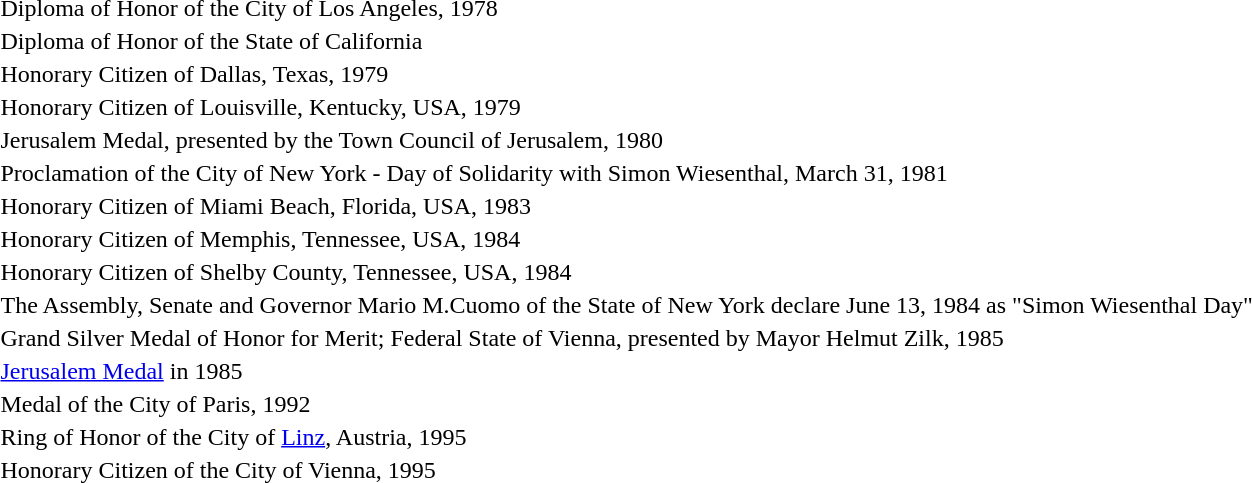<table>
<tr>
<td>Diploma of Honor of the City of Los Angeles, 1978</td>
</tr>
<tr>
<td>Diploma of Honor of the State of California</td>
</tr>
<tr>
<td>Honorary Citizen of Dallas, Texas, 1979</td>
</tr>
<tr>
<td>Honorary Citizen of Louisville, Kentucky, USA, 1979</td>
</tr>
<tr>
<td>Jerusalem Medal, presented by the Town Council of Jerusalem, 1980</td>
</tr>
<tr>
<td>Proclamation of the City of New York - Day of Solidarity with Simon Wiesenthal, March 31, 1981</td>
</tr>
<tr>
<td>Honorary Citizen of Miami Beach, Florida, USA, 1983</td>
</tr>
<tr>
<td>Honorary Citizen of Memphis, Tennessee, USA, 1984</td>
</tr>
<tr>
<td>Honorary Citizen of Shelby County, Tennessee, USA, 1984</td>
</tr>
<tr>
<td>The Assembly, Senate and Governor Mario M.Cuomo of the State of New York declare June 13, 1984 as "Simon Wiesenthal Day"</td>
</tr>
<tr>
<td>Grand Silver Medal of Honor for Merit; Federal State of Vienna, presented by Mayor Helmut Zilk, 1985</td>
</tr>
<tr>
<td><a href='#'>Jerusalem Medal</a> in 1985</td>
</tr>
<tr>
<td>Medal of the City of Paris, 1992</td>
</tr>
<tr>
<td>Ring of Honor of the City of <a href='#'>Linz</a>, Austria, 1995</td>
</tr>
<tr>
<td>Honorary Citizen of the City of Vienna, 1995</td>
</tr>
<tr>
</tr>
</table>
